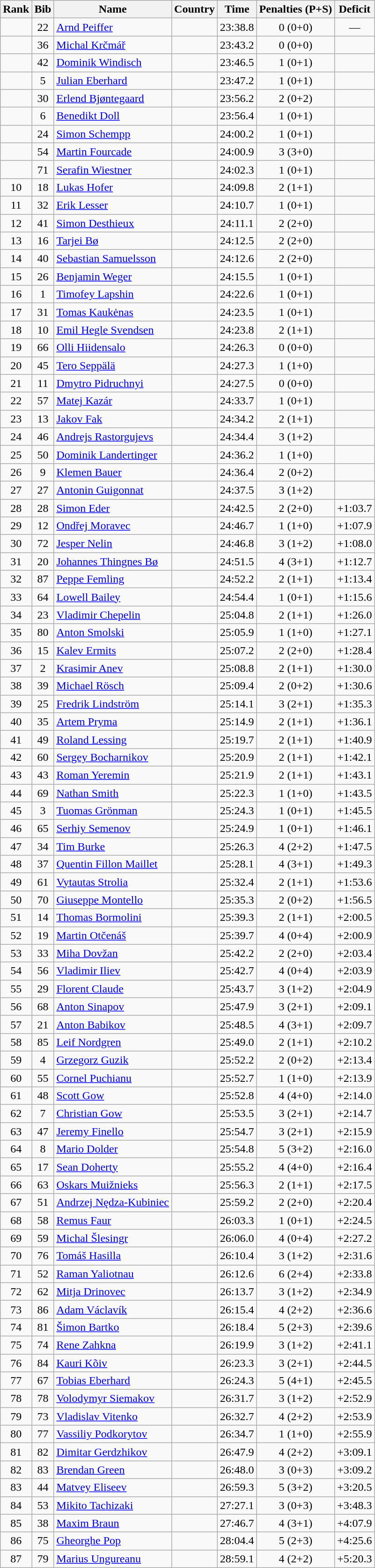<table class="wikitable sortable" style="text-align:center">
<tr>
<th>Rank</th>
<th>Bib</th>
<th>Name</th>
<th>Country</th>
<th>Time</th>
<th>Penalties (P+S)</th>
<th>Deficit</th>
</tr>
<tr>
<td></td>
<td>22</td>
<td align=left><a href='#'>Arnd Peiffer</a></td>
<td align=left></td>
<td>23:38.8</td>
<td>0 (0+0)</td>
<td>—</td>
</tr>
<tr>
<td></td>
<td>36</td>
<td align=left><a href='#'>Michal Krčmář</a></td>
<td align=left></td>
<td>23:43.2</td>
<td>0 (0+0)</td>
<td></td>
</tr>
<tr>
<td></td>
<td>42</td>
<td align=left><a href='#'>Dominik Windisch</a></td>
<td align=left></td>
<td>23:46.5</td>
<td>1 (0+1)</td>
<td></td>
</tr>
<tr>
<td></td>
<td>5</td>
<td align=left><a href='#'>Julian Eberhard</a></td>
<td align=left></td>
<td>23:47.2</td>
<td>1 (0+1)</td>
<td></td>
</tr>
<tr>
<td></td>
<td>30</td>
<td align=left><a href='#'>Erlend Bjøntegaard</a></td>
<td align=left></td>
<td>23:56.2</td>
<td>2 (0+2)</td>
<td></td>
</tr>
<tr>
<td></td>
<td>6</td>
<td align=left><a href='#'>Benedikt Doll</a></td>
<td align=left></td>
<td>23:56.4</td>
<td>1 (0+1)</td>
<td></td>
</tr>
<tr>
<td></td>
<td>24</td>
<td align=left><a href='#'>Simon Schempp</a></td>
<td align=left></td>
<td>24:00.2</td>
<td>1 (0+1)</td>
<td></td>
</tr>
<tr>
<td></td>
<td>54</td>
<td align=left><a href='#'>Martin Fourcade</a></td>
<td align=left></td>
<td>24:00.9</td>
<td>3 (3+0)</td>
<td></td>
</tr>
<tr>
<td></td>
<td>71</td>
<td align=left><a href='#'>Serafin Wiestner</a></td>
<td align=left></td>
<td>24:02.3</td>
<td>1 (0+1)</td>
<td></td>
</tr>
<tr>
<td>10</td>
<td>18</td>
<td align=left><a href='#'>Lukas Hofer</a></td>
<td align=left></td>
<td>24:09.8</td>
<td>2 (1+1)</td>
<td></td>
</tr>
<tr>
<td>11</td>
<td>32</td>
<td align=left><a href='#'>Erik Lesser</a></td>
<td align=left></td>
<td>24:10.7</td>
<td>1 (0+1)</td>
<td></td>
</tr>
<tr>
<td>12</td>
<td>41</td>
<td align=left><a href='#'>Simon Desthieux</a></td>
<td align=left></td>
<td>24:11.1</td>
<td>2 (2+0)</td>
<td></td>
</tr>
<tr>
<td>13</td>
<td>16</td>
<td align=left><a href='#'>Tarjei Bø</a></td>
<td align=left></td>
<td>24:12.5</td>
<td>2 (2+0)</td>
<td></td>
</tr>
<tr>
<td>14</td>
<td>40</td>
<td align=left><a href='#'>Sebastian Samuelsson</a></td>
<td align=left></td>
<td>24:12.6</td>
<td>2 (2+0)</td>
<td></td>
</tr>
<tr>
<td>15</td>
<td>26</td>
<td align=left><a href='#'>Benjamin Weger</a></td>
<td align=left></td>
<td>24:15.5</td>
<td>1 (0+1)</td>
<td></td>
</tr>
<tr>
<td>16</td>
<td>1</td>
<td align=left><a href='#'>Timofey Lapshin</a></td>
<td align=left></td>
<td>24:22.6</td>
<td>1 (0+1)</td>
<td></td>
</tr>
<tr>
<td>17</td>
<td>31</td>
<td align=left><a href='#'>Tomas Kaukėnas</a></td>
<td align=left></td>
<td>24:23.5</td>
<td>1 (0+1)</td>
<td></td>
</tr>
<tr>
<td>18</td>
<td>10</td>
<td align=left><a href='#'>Emil Hegle Svendsen</a></td>
<td align=left></td>
<td>24:23.8</td>
<td>2 (1+1)</td>
<td></td>
</tr>
<tr>
<td>19</td>
<td>66</td>
<td align=left><a href='#'>Olli Hiidensalo</a></td>
<td align=left></td>
<td>24:26.3</td>
<td>0 (0+0)</td>
<td></td>
</tr>
<tr>
<td>20</td>
<td>45</td>
<td align=left><a href='#'>Tero Seppälä</a></td>
<td align=left></td>
<td>24:27.3</td>
<td>1 (1+0)</td>
<td></td>
</tr>
<tr>
<td>21</td>
<td>11</td>
<td align=left><a href='#'>Dmytro Pidruchnyi</a></td>
<td align=left></td>
<td>24:27.5</td>
<td>0 (0+0)</td>
<td></td>
</tr>
<tr>
<td>22</td>
<td>57</td>
<td align=left><a href='#'>Matej Kazár</a></td>
<td align=left></td>
<td>24:33.7</td>
<td>1 (0+1)</td>
<td></td>
</tr>
<tr>
<td>23</td>
<td>13</td>
<td align=left><a href='#'>Jakov Fak</a></td>
<td align=left></td>
<td>24:34.2</td>
<td>2 (1+1)</td>
<td></td>
</tr>
<tr>
<td>24</td>
<td>46</td>
<td align=left><a href='#'>Andrejs Rastorgujevs</a></td>
<td align=left></td>
<td>24:34.4</td>
<td>3 (1+2)</td>
<td></td>
</tr>
<tr>
<td>25</td>
<td>50</td>
<td align=left><a href='#'>Dominik Landertinger</a></td>
<td align=left></td>
<td>24:36.2</td>
<td>1 (1+0)</td>
<td></td>
</tr>
<tr>
<td>26</td>
<td>9</td>
<td align=left><a href='#'>Klemen Bauer</a></td>
<td align=left></td>
<td>24:36.4</td>
<td>2 (0+2)</td>
<td></td>
</tr>
<tr>
<td>27</td>
<td>27</td>
<td align=left><a href='#'>Antonin Guigonnat</a></td>
<td align=left></td>
<td>24:37.5</td>
<td>3 (1+2)</td>
<td></td>
</tr>
<tr>
<td>28</td>
<td>28</td>
<td align=left><a href='#'>Simon Eder</a></td>
<td align=left></td>
<td>24:42.5</td>
<td>2 (2+0)</td>
<td>+1:03.7</td>
</tr>
<tr>
<td>29</td>
<td>12</td>
<td align=left><a href='#'>Ondřej Moravec</a></td>
<td align=left></td>
<td>24:46.7</td>
<td>1 (1+0)</td>
<td>+1:07.9</td>
</tr>
<tr>
<td>30</td>
<td>72</td>
<td align=left><a href='#'>Jesper Nelin</a></td>
<td align=left></td>
<td>24:46.8</td>
<td>3 (1+2)</td>
<td>+1:08.0</td>
</tr>
<tr>
<td>31</td>
<td>20</td>
<td align=left><a href='#'>Johannes Thingnes Bø</a></td>
<td align=left></td>
<td>24:51.5</td>
<td>4 (3+1)</td>
<td>+1:12.7</td>
</tr>
<tr>
<td>32</td>
<td>87</td>
<td align=left><a href='#'>Peppe Femling</a></td>
<td align=left></td>
<td>24:52.2</td>
<td>2 (1+1)</td>
<td>+1:13.4</td>
</tr>
<tr>
<td>33</td>
<td>64</td>
<td align=left><a href='#'>Lowell Bailey</a></td>
<td align=left></td>
<td>24:54.4</td>
<td>1 (0+1)</td>
<td>+1:15.6</td>
</tr>
<tr>
<td>34</td>
<td>23</td>
<td align=left><a href='#'>Vladimir Chepelin</a></td>
<td align=left></td>
<td>25:04.8</td>
<td>2 (1+1)</td>
<td>+1:26.0</td>
</tr>
<tr>
<td>35</td>
<td>80</td>
<td align=left><a href='#'>Anton Smolski</a></td>
<td align=left></td>
<td>25:05.9</td>
<td>1 (1+0)</td>
<td>+1:27.1</td>
</tr>
<tr>
<td>36</td>
<td>15</td>
<td align=left><a href='#'>Kalev Ermits</a></td>
<td align=left></td>
<td>25:07.2</td>
<td>2 (2+0)</td>
<td>+1:28.4</td>
</tr>
<tr>
<td>37</td>
<td>2</td>
<td align=left><a href='#'>Krasimir Anev</a></td>
<td align=left></td>
<td>25:08.8</td>
<td>2 (1+1)</td>
<td>+1:30.0</td>
</tr>
<tr>
<td>38</td>
<td>39</td>
<td align=left><a href='#'>Michael Rösch</a></td>
<td align=left></td>
<td>25:09.4</td>
<td>2 (0+2)</td>
<td>+1:30.6</td>
</tr>
<tr>
<td>39</td>
<td>25</td>
<td align=left><a href='#'>Fredrik Lindström</a></td>
<td align=left></td>
<td>25:14.1</td>
<td>3 (2+1)</td>
<td>+1:35.3</td>
</tr>
<tr>
<td>40</td>
<td>35</td>
<td align=left><a href='#'>Artem Pryma</a></td>
<td align=left></td>
<td>25:14.9</td>
<td>2 (1+1)</td>
<td>+1:36.1</td>
</tr>
<tr>
<td>41</td>
<td>49</td>
<td align=left><a href='#'>Roland Lessing</a></td>
<td align=left></td>
<td>25:19.7</td>
<td>2 (1+1)</td>
<td>+1:40.9</td>
</tr>
<tr>
<td>42</td>
<td>60</td>
<td align=left><a href='#'>Sergey Bocharnikov</a></td>
<td align=left></td>
<td>25:20.9</td>
<td>2 (1+1)</td>
<td>+1:42.1</td>
</tr>
<tr>
<td>43</td>
<td>43</td>
<td align=left><a href='#'>Roman Yeremin</a></td>
<td align=left></td>
<td>25:21.9</td>
<td>2 (1+1)</td>
<td>+1:43.1</td>
</tr>
<tr>
<td>44</td>
<td>69</td>
<td align=left><a href='#'>Nathan Smith</a></td>
<td align=left></td>
<td>25:22.3</td>
<td>1 (1+0)</td>
<td>+1:43.5</td>
</tr>
<tr>
<td>45</td>
<td>3</td>
<td align=left><a href='#'>Tuomas Grönman</a></td>
<td align=left></td>
<td>25:24.3</td>
<td>1 (0+1)</td>
<td>+1:45.5</td>
</tr>
<tr>
<td>46</td>
<td>65</td>
<td align=left><a href='#'>Serhiy Semenov</a></td>
<td align=left></td>
<td>25:24.9</td>
<td>1 (0+1)</td>
<td>+1:46.1</td>
</tr>
<tr>
<td>47</td>
<td>34</td>
<td align=left><a href='#'>Tim Burke</a></td>
<td align=left></td>
<td>25:26.3</td>
<td>4 (2+2)</td>
<td>+1:47.5</td>
</tr>
<tr>
<td>48</td>
<td>37</td>
<td align=left><a href='#'>Quentin Fillon Maillet</a></td>
<td align=left></td>
<td>25:28.1</td>
<td>4 (3+1)</td>
<td>+1:49.3</td>
</tr>
<tr>
<td>49</td>
<td>61</td>
<td align=left><a href='#'>Vytautas Strolia</a></td>
<td align=left></td>
<td>25:32.4</td>
<td>2 (1+1)</td>
<td>+1:53.6</td>
</tr>
<tr>
<td>50</td>
<td>70</td>
<td align=left><a href='#'>Giuseppe Montello</a></td>
<td align=left></td>
<td>25:35.3</td>
<td>2 (0+2)</td>
<td>+1:56.5</td>
</tr>
<tr>
<td>51</td>
<td>14</td>
<td align=left><a href='#'>Thomas Bormolini</a></td>
<td align=left></td>
<td>25:39.3</td>
<td>2 (1+1)</td>
<td>+2:00.5</td>
</tr>
<tr>
<td>52</td>
<td>19</td>
<td align=left><a href='#'>Martin Otčenáš</a></td>
<td align=left></td>
<td>25:39.7</td>
<td>4 (0+4)</td>
<td>+2:00.9</td>
</tr>
<tr>
<td>53</td>
<td>33</td>
<td align=left><a href='#'>Miha Dovžan</a></td>
<td align=left></td>
<td>25:42.2</td>
<td>2 (2+0)</td>
<td>+2:03.4</td>
</tr>
<tr>
<td>54</td>
<td>56</td>
<td align=left><a href='#'>Vladimir Iliev</a></td>
<td align=left></td>
<td>25:42.7</td>
<td>4 (0+4)</td>
<td>+2:03.9</td>
</tr>
<tr>
<td>55</td>
<td>29</td>
<td align=left><a href='#'>Florent Claude</a></td>
<td align=left></td>
<td>25:43.7</td>
<td>3 (1+2)</td>
<td>+2:04.9</td>
</tr>
<tr>
<td>56</td>
<td>68</td>
<td align=left><a href='#'>Anton Sinapov</a></td>
<td align=left></td>
<td>25:47.9</td>
<td>3 (2+1)</td>
<td>+2:09.1</td>
</tr>
<tr>
<td>57</td>
<td>21</td>
<td align=left><a href='#'>Anton Babikov</a></td>
<td align=left></td>
<td>25:48.5</td>
<td>4 (3+1)</td>
<td>+2:09.7</td>
</tr>
<tr>
<td>58</td>
<td>85</td>
<td align=left><a href='#'>Leif Nordgren</a></td>
<td align=left></td>
<td>25:49.0</td>
<td>2 (1+1)</td>
<td>+2:10.2</td>
</tr>
<tr>
<td>59</td>
<td>4</td>
<td align=left><a href='#'>Grzegorz Guzik</a></td>
<td align=left></td>
<td>25:52.2</td>
<td>2 (0+2)</td>
<td>+2:13.4</td>
</tr>
<tr>
<td>60</td>
<td>55</td>
<td align=left><a href='#'>Cornel Puchianu</a></td>
<td align=left></td>
<td>25:52.7</td>
<td>1 (1+0)</td>
<td>+2:13.9</td>
</tr>
<tr>
<td>61</td>
<td>48</td>
<td align=left><a href='#'>Scott Gow</a></td>
<td align=left></td>
<td>25:52.8</td>
<td>4 (4+0)</td>
<td>+2:14.0</td>
</tr>
<tr>
<td>62</td>
<td>7</td>
<td align=left><a href='#'>Christian Gow</a></td>
<td align=left></td>
<td>25:53.5</td>
<td>3 (2+1)</td>
<td>+2:14.7</td>
</tr>
<tr>
<td>63</td>
<td>47</td>
<td align=left><a href='#'>Jeremy Finello</a></td>
<td align=left></td>
<td>25:54.7</td>
<td>3 (2+1)</td>
<td>+2:15.9</td>
</tr>
<tr>
<td>64</td>
<td>8</td>
<td align=left><a href='#'>Mario Dolder</a></td>
<td align=left></td>
<td>25:54.8</td>
<td>5 (3+2)</td>
<td>+2:16.0</td>
</tr>
<tr>
<td>65</td>
<td>17</td>
<td align=left><a href='#'>Sean Doherty</a></td>
<td align=left></td>
<td>25:55.2</td>
<td>4 (4+0)</td>
<td>+2:16.4</td>
</tr>
<tr>
<td>66</td>
<td>63</td>
<td align=left><a href='#'>Oskars Muižnieks</a></td>
<td align=left></td>
<td>25:56.3</td>
<td>2 (1+1)</td>
<td>+2:17.5</td>
</tr>
<tr>
<td>67</td>
<td>51</td>
<td align=left><a href='#'>Andrzej Nędza-Kubiniec</a></td>
<td align=left></td>
<td>25:59.2</td>
<td>2 (2+0)</td>
<td>+2:20.4</td>
</tr>
<tr>
<td>68</td>
<td>58</td>
<td align=left><a href='#'>Remus Faur</a></td>
<td align=left></td>
<td>26:03.3</td>
<td>1 (0+1)</td>
<td>+2:24.5</td>
</tr>
<tr>
<td>69</td>
<td>59</td>
<td align=left><a href='#'>Michal Šlesingr</a></td>
<td align=left></td>
<td>26:06.0</td>
<td>4 (0+4)</td>
<td>+2:27.2</td>
</tr>
<tr>
<td>70</td>
<td>76</td>
<td align=left><a href='#'>Tomáš Hasilla</a></td>
<td align=left></td>
<td>26:10.4</td>
<td>3 (1+2)</td>
<td>+2:31.6</td>
</tr>
<tr>
<td>71</td>
<td>52</td>
<td align=left><a href='#'>Raman Yaliotnau</a></td>
<td align=left></td>
<td>26:12.6</td>
<td>6 (2+4)</td>
<td>+2:33.8</td>
</tr>
<tr>
<td>72</td>
<td>62</td>
<td align=left><a href='#'>Mitja Drinovec</a></td>
<td align=left></td>
<td>26:13.7</td>
<td>3 (1+2)</td>
<td>+2:34.9</td>
</tr>
<tr>
<td>73</td>
<td>86</td>
<td align=left><a href='#'>Adam Václavík</a></td>
<td align=left></td>
<td>26:15.4</td>
<td>4 (2+2)</td>
<td>+2:36.6</td>
</tr>
<tr>
<td>74</td>
<td>81</td>
<td align=left><a href='#'>Šimon Bartko</a></td>
<td align=left></td>
<td>26:18.4</td>
<td>5 (2+3)</td>
<td>+2:39.6</td>
</tr>
<tr>
<td>75</td>
<td>74</td>
<td align=left><a href='#'>Rene Zahkna</a></td>
<td align=left></td>
<td>26:19.9</td>
<td>3 (1+2)</td>
<td>+2:41.1</td>
</tr>
<tr>
<td>76</td>
<td>84</td>
<td align=left><a href='#'>Kauri Kõiv</a></td>
<td align=left></td>
<td>26:23.3</td>
<td>3 (2+1)</td>
<td>+2:44.5</td>
</tr>
<tr>
<td>77</td>
<td>67</td>
<td align=left><a href='#'>Tobias Eberhard</a></td>
<td align=left></td>
<td>26:24.3</td>
<td>5 (4+1)</td>
<td>+2:45.5</td>
</tr>
<tr>
<td>78</td>
<td>78</td>
<td align=left><a href='#'>Volodymyr Siemakov</a></td>
<td align=left></td>
<td>26:31.7</td>
<td>3 (1+2)</td>
<td>+2:52.9</td>
</tr>
<tr>
<td>79</td>
<td>73</td>
<td align=left><a href='#'>Vladislav Vitenko</a></td>
<td align=left></td>
<td>26:32.7</td>
<td>4 (2+2)</td>
<td>+2:53.9</td>
</tr>
<tr>
<td>80</td>
<td>77</td>
<td align=left><a href='#'>Vassiliy Podkorytov</a></td>
<td align=left></td>
<td>26:34.7</td>
<td>1 (1+0)</td>
<td>+2:55.9</td>
</tr>
<tr>
<td>81</td>
<td>82</td>
<td align=left><a href='#'>Dimitar Gerdzhikov</a></td>
<td align=left></td>
<td>26:47.9</td>
<td>4 (2+2)</td>
<td>+3:09.1</td>
</tr>
<tr>
<td>82</td>
<td>83</td>
<td align=left><a href='#'>Brendan Green</a></td>
<td align=left></td>
<td>26:48.0</td>
<td>3 (0+3)</td>
<td>+3:09.2</td>
</tr>
<tr>
<td>83</td>
<td>44</td>
<td align=left><a href='#'>Matvey Eliseev</a></td>
<td align=left></td>
<td>26:59.3</td>
<td>5 (3+2)</td>
<td>+3:20.5</td>
</tr>
<tr>
<td>84</td>
<td>53</td>
<td align=left><a href='#'>Mikito Tachizaki</a></td>
<td align=left></td>
<td>27:27.1</td>
<td>3 (0+3)</td>
<td>+3:48.3</td>
</tr>
<tr>
<td>85</td>
<td>38</td>
<td align=left><a href='#'>Maxim Braun</a></td>
<td align=left></td>
<td>27:46.7</td>
<td>4 (3+1)</td>
<td>+4:07.9</td>
</tr>
<tr>
<td>86</td>
<td>75</td>
<td align=left><a href='#'>Gheorghe Pop</a></td>
<td align=left></td>
<td>28:04.4</td>
<td>5 (2+3)</td>
<td>+4:25.6</td>
</tr>
<tr>
<td>87</td>
<td>79</td>
<td align=left><a href='#'>Marius Ungureanu</a></td>
<td align=left></td>
<td>28:59.1</td>
<td>4 (2+2)</td>
<td>+5:20.3</td>
</tr>
</table>
